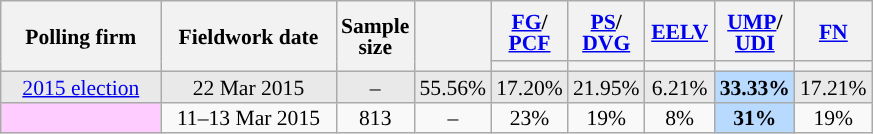<table class="wikitable sortable" style="text-align:center;font-size:90%;line-height:14px;">
<tr style="height:40px;">
<th style="width:100px;" rowspan="2">Polling firm</th>
<th style="width:110px;" rowspan="2">Fieldwork date</th>
<th style="width:35px;" rowspan="2">Sample<br>size</th>
<th style="width:30px;" rowspan="2"></th>
<th class="unsortable" style="width:40px;"><a href='#'>FG</a>/<br><a href='#'>PCF</a></th>
<th class="unsortable" style="width:40px;"><a href='#'>PS</a>/<br><a href='#'>DVG</a></th>
<th class="unsortable" style="width:40px;"><a href='#'>EELV</a></th>
<th class="unsortable" style="width:40px;"><a href='#'>UMP</a>/<br><a href='#'>UDI</a></th>
<th class="unsortable" style="width:40px;"><a href='#'>FN</a></th>
</tr>
<tr>
<th style="background:"></th>
<th style="background:"></th>
<th style="background:"></th>
<th style="background:"></th>
<th style="background:"></th>
</tr>
<tr style="background:#E9E9E9;">
<td><a href='#'>2015 election</a></td>
<td data-sort-value="2015-03-22">22 Mar 2015</td>
<td>–</td>
<td>55.56%</td>
<td>17.20%</td>
<td>21.95%</td>
<td>6.21%</td>
<td style="background:#B9DAFF;"><strong>33.33%</strong></td>
<td>17.21%</td>
</tr>
<tr>
<td style="background:#FFCCFF;"></td>
<td data-sort-value="2015-03-13">11–13 Mar 2015</td>
<td>813</td>
<td>–</td>
<td>23%</td>
<td>19%</td>
<td>8%</td>
<td style="background:#B9DAFF;"><strong>31%</strong></td>
<td>19%</td>
</tr>
</table>
